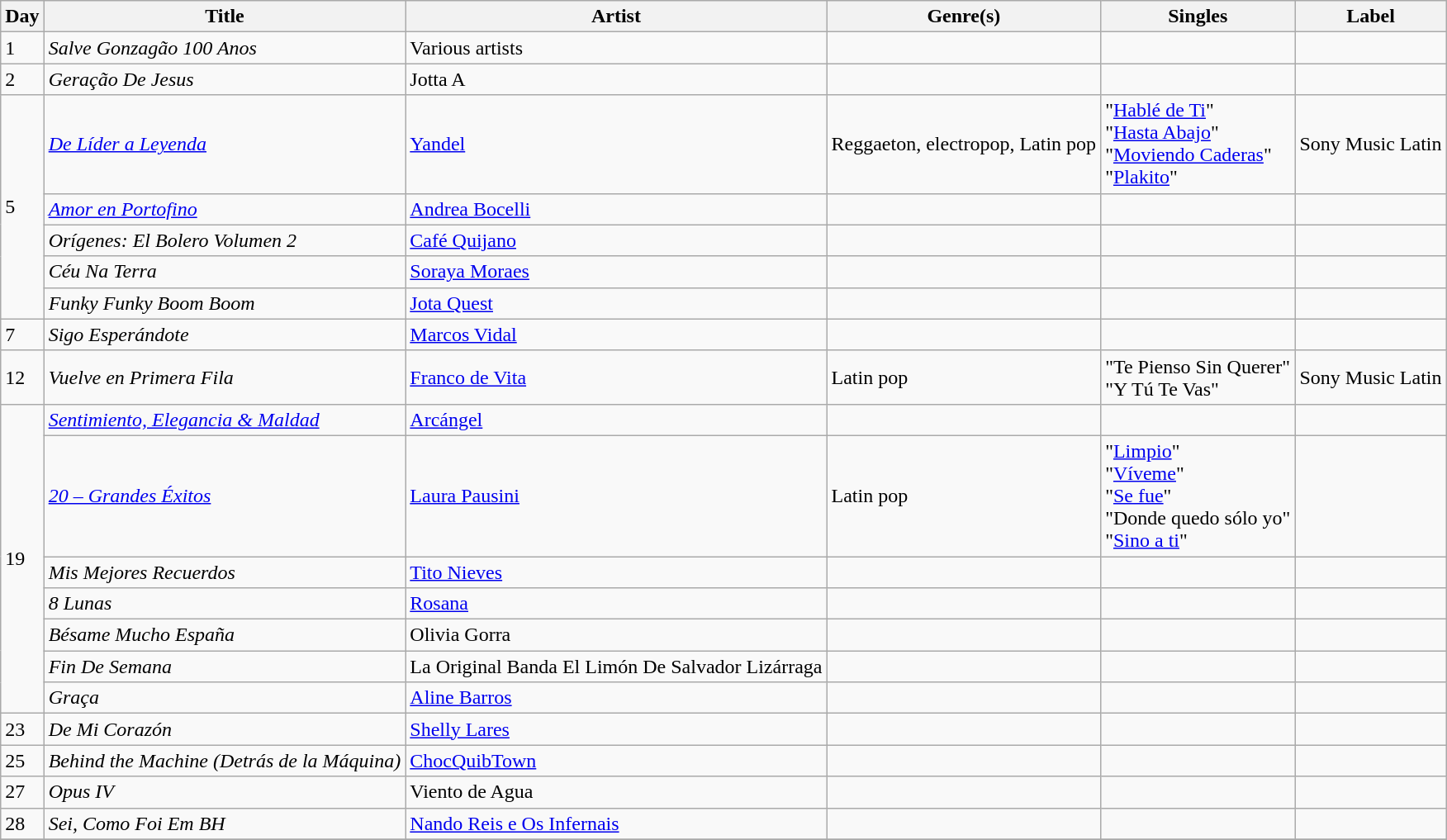<table class="wikitable sortable" style="text-align: left;">
<tr>
<th>Day</th>
<th>Title</th>
<th>Artist</th>
<th>Genre(s)</th>
<th>Singles</th>
<th>Label</th>
</tr>
<tr>
<td>1</td>
<td><em>Salve Gonzagão 100 Anos</em></td>
<td>Various artists</td>
<td></td>
<td></td>
<td></td>
</tr>
<tr>
<td>2</td>
<td><em>Geração De Jesus</em></td>
<td>Jotta A</td>
<td></td>
<td></td>
<td></td>
</tr>
<tr>
<td rowspan="5">5</td>
<td><em><a href='#'>De Líder a Leyenda</a></em></td>
<td><a href='#'>Yandel</a></td>
<td>Reggaeton, electropop, Latin pop</td>
<td>"<a href='#'>Hablé de Ti</a>"<br>"<a href='#'>Hasta Abajo</a>"<br>"<a href='#'>Moviendo Caderas</a>"<br>"<a href='#'>Plakito</a>"</td>
<td>Sony Music Latin</td>
</tr>
<tr>
<td><em><a href='#'>Amor en Portofino</a></em></td>
<td><a href='#'>Andrea Bocelli</a></td>
<td></td>
<td></td>
<td></td>
</tr>
<tr>
<td><em>Orígenes: El Bolero Volumen 2</em></td>
<td><a href='#'>Café Quijano</a></td>
<td></td>
<td></td>
<td></td>
</tr>
<tr>
<td><em>Céu Na Terra</em></td>
<td><a href='#'>Soraya Moraes</a></td>
<td></td>
<td></td>
<td></td>
</tr>
<tr>
<td><em>Funky Funky Boom Boom</em></td>
<td><a href='#'>Jota Quest</a></td>
<td></td>
<td></td>
<td></td>
</tr>
<tr>
<td>7</td>
<td><em>Sigo Esperándote</em></td>
<td><a href='#'>Marcos Vidal</a></td>
<td></td>
<td></td>
<td></td>
</tr>
<tr>
<td>12</td>
<td><em>Vuelve en Primera Fila</em></td>
<td><a href='#'>Franco de Vita</a></td>
<td>Latin pop</td>
<td>"Te Pienso Sin Querer"<br>"Y Tú Te Vas"</td>
<td>Sony Music Latin</td>
</tr>
<tr>
<td rowspan="7">19</td>
<td><em><a href='#'>Sentimiento, Elegancia & Maldad</a></em></td>
<td><a href='#'>Arcángel</a></td>
<td></td>
<td></td>
<td></td>
</tr>
<tr>
<td><em><a href='#'>20 – Grandes Éxitos</a></em></td>
<td><a href='#'>Laura Pausini</a></td>
<td>Latin pop</td>
<td>"<a href='#'>Limpio</a>"<br>"<a href='#'>Víveme</a>"<br>"<a href='#'>Se fue</a>"<br>"Donde quedo sólo yo"<br>"<a href='#'>Sino a ti</a>"</td>
<td></td>
</tr>
<tr>
<td><em>Mis Mejores Recuerdos</em></td>
<td><a href='#'>Tito Nieves</a></td>
<td></td>
<td></td>
<td></td>
</tr>
<tr>
<td><em>8 Lunas</em></td>
<td><a href='#'>Rosana</a></td>
<td></td>
<td></td>
<td></td>
</tr>
<tr>
<td><em>Bésame Mucho España</em></td>
<td>Olivia Gorra</td>
<td></td>
<td></td>
<td></td>
</tr>
<tr>
<td><em>Fin De Semana</em></td>
<td>La Original Banda El Limón De Salvador Lizárraga</td>
<td></td>
<td></td>
<td></td>
</tr>
<tr>
<td><em>Graça</em></td>
<td><a href='#'>Aline Barros</a></td>
<td></td>
<td></td>
<td></td>
</tr>
<tr>
<td>23</td>
<td><em>De Mi Corazón</em></td>
<td><a href='#'>Shelly Lares</a></td>
<td></td>
<td></td>
<td></td>
</tr>
<tr>
<td>25</td>
<td><em>Behind the Machine (Detrás de la Máquina)</em></td>
<td><a href='#'>ChocQuibTown</a></td>
<td></td>
<td></td>
<td></td>
</tr>
<tr>
<td>27</td>
<td><em>Opus IV</em></td>
<td>Viento de Agua</td>
<td></td>
<td></td>
<td></td>
</tr>
<tr>
<td>28</td>
<td><em>Sei, Como Foi Em BH</em></td>
<td><a href='#'>Nando Reis e Os Infernais</a></td>
<td></td>
<td></td>
<td></td>
</tr>
<tr>
</tr>
</table>
